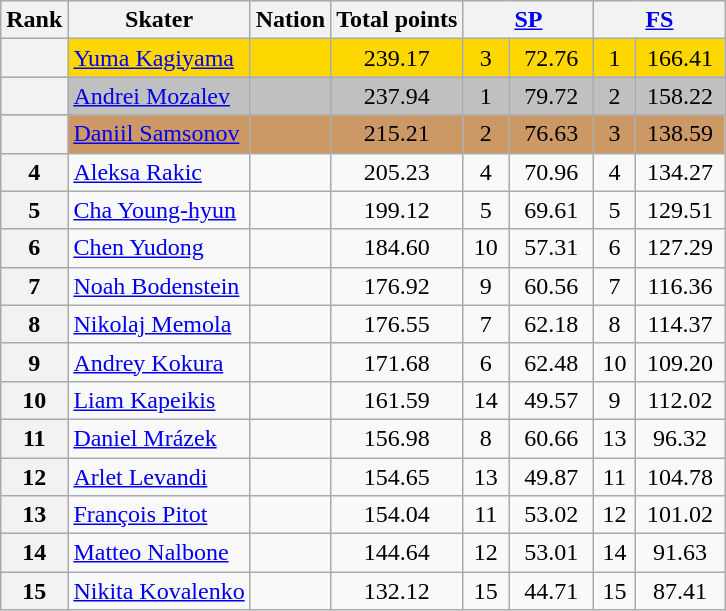<table class="wikitable sortable" style="text-align:left">
<tr>
<th scope="col">Rank</th>
<th scope="col">Skater</th>
<th scope="col">Nation</th>
<th scope="col">Total points</th>
<th scope="col" colspan="2" width="80px"><a href='#'>SP</a></th>
<th scope="col" colspan="2" width="80px"><a href='#'>FS</a></th>
</tr>
<tr bgcolor="gold">
<th scope="row"></th>
<td><a href='#'>Yuma Kagiyama</a></td>
<td></td>
<td align="center">239.17</td>
<td align="center">3</td>
<td align="center">72.76</td>
<td align="center">1</td>
<td align="center">166.41</td>
</tr>
<tr bgcolor="silver">
<th scope="row"></th>
<td><a href='#'>Andrei Mozalev</a></td>
<td></td>
<td align="center">237.94</td>
<td align="center">1</td>
<td align="center">79.72</td>
<td align="center">2</td>
<td align="center">158.22</td>
</tr>
<tr bgcolor="#cc9966">
<th scope="row"></th>
<td><a href='#'>Daniil Samsonov</a></td>
<td></td>
<td align="center">215.21</td>
<td align="center">2</td>
<td align="center">76.63</td>
<td align="center">3</td>
<td align="center">138.59</td>
</tr>
<tr>
<th scope="row">4</th>
<td><a href='#'>Aleksa Rakic</a></td>
<td></td>
<td align="center">205.23</td>
<td align="center">4</td>
<td align="center">70.96</td>
<td align="center">4</td>
<td align="center">134.27</td>
</tr>
<tr>
<th scope="row">5</th>
<td><a href='#'>Cha Young-hyun</a></td>
<td></td>
<td align="center">199.12</td>
<td align="center">5</td>
<td align="center">69.61</td>
<td align="center">5</td>
<td align="center">129.51</td>
</tr>
<tr>
<th scope="row">6</th>
<td><a href='#'>Chen Yudong</a></td>
<td></td>
<td align="center">184.60</td>
<td align="center">10</td>
<td align="center">57.31</td>
<td align="center">6</td>
<td align="center">127.29</td>
</tr>
<tr>
<th scope="row">7</th>
<td><a href='#'>Noah Bodenstein</a></td>
<td></td>
<td align="center">176.92</td>
<td align="center">9</td>
<td align="center">60.56</td>
<td align="center">7</td>
<td align="center">116.36</td>
</tr>
<tr>
<th scope="row">8</th>
<td><a href='#'>Nikolaj Memola</a></td>
<td></td>
<td align="center">176.55</td>
<td align="center">7</td>
<td align="center">62.18</td>
<td align="center">8</td>
<td align="center">114.37</td>
</tr>
<tr>
<th scope="row">9</th>
<td><a href='#'>Andrey Kokura</a></td>
<td></td>
<td align="center">171.68</td>
<td align="center">6</td>
<td align="center">62.48</td>
<td align="center">10</td>
<td align="center">109.20</td>
</tr>
<tr>
<th scope="row">10</th>
<td><a href='#'>Liam Kapeikis</a></td>
<td></td>
<td align="center">161.59</td>
<td align="center">14</td>
<td align="center">49.57</td>
<td align="center">9</td>
<td align="center">112.02</td>
</tr>
<tr>
<th scope="row">11</th>
<td><a href='#'>Daniel Mrázek</a></td>
<td></td>
<td align="center">156.98</td>
<td align="center">8</td>
<td align="center">60.66</td>
<td align="center">13</td>
<td align="center">96.32</td>
</tr>
<tr>
<th scope="row">12</th>
<td><a href='#'>Arlet Levandi</a></td>
<td></td>
<td align="center">154.65</td>
<td align="center">13</td>
<td align="center">49.87</td>
<td align="center">11</td>
<td align="center">104.78</td>
</tr>
<tr>
<th scope="row">13</th>
<td><a href='#'>François Pitot</a></td>
<td></td>
<td align="center">154.04</td>
<td align="center">11</td>
<td align="center">53.02</td>
<td align="center">12</td>
<td align="center">101.02</td>
</tr>
<tr>
<th scope="row">14</th>
<td><a href='#'>Matteo Nalbone</a></td>
<td></td>
<td align="center">144.64</td>
<td align="center">12</td>
<td align="center">53.01</td>
<td align="center">14</td>
<td align="center">91.63</td>
</tr>
<tr>
<th scope="row">15</th>
<td><a href='#'>Nikita Kovalenko</a></td>
<td></td>
<td align="center">132.12</td>
<td align="center">15</td>
<td align="center">44.71</td>
<td align="center">15</td>
<td align="center">87.41</td>
</tr>
</table>
